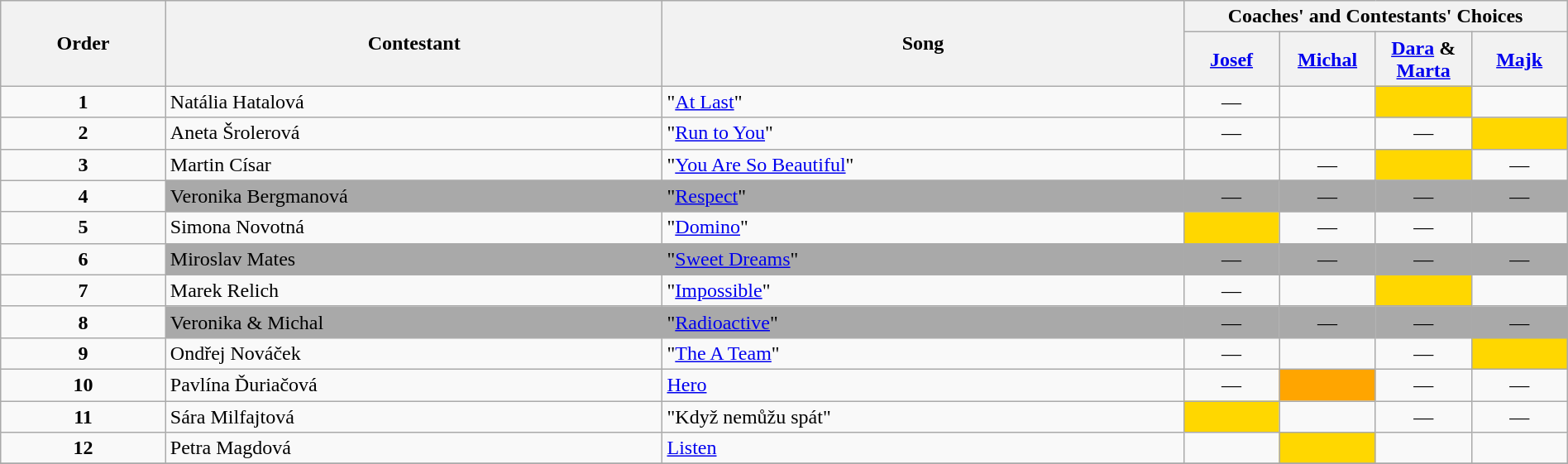<table class="wikitable" style="width:100%;">
<tr>
<th rowspan=2>Order</th>
<th rowspan=2>Contestant</th>
<th rowspan=2>Song</th>
<th colspan=4>Coaches' and Contestants' Choices</th>
</tr>
<tr>
<th width="70"><a href='#'>Josef</a></th>
<th width="70"><a href='#'>Michal</a></th>
<th width="70"><a href='#'>Dara</a> & <a href='#'>Marta</a></th>
<th width="70"><a href='#'>Majk</a></th>
</tr>
<tr>
<td align="center"><strong>1</strong></td>
<td>Natália Hatalová</td>
<td>"<a href='#'>At Last</a>"</td>
<td align="center">—</td>
<td style=";text-align:center;"></td>
<td style="background:gold;text-align:center;"></td>
<td style=";text-align:center;"></td>
</tr>
<tr>
<td align="center"><strong>2</strong></td>
<td>Aneta Šrolerová</td>
<td>"<a href='#'>Run to You</a>"</td>
<td align="center">—</td>
<td style=";text-align:center;"></td>
<td align="center">—</td>
<td style="background:gold;text-align:center;"></td>
</tr>
<tr>
<td align="center"><strong>3</strong></td>
<td>Martin Císar</td>
<td>"<a href='#'>You Are So Beautiful</a>"</td>
<td style=";text-align:center;"></td>
<td align="center">—</td>
<td style="background:gold;text-align:center;"></td>
<td align="center">—</td>
</tr>
<tr>
<td align="center"><strong>4</strong></td>
<td style="background:darkgrey;text-align:left;">Veronika Bergmanová</td>
<td style="background:darkgrey;text-align:left;">"<a href='#'>Respect</a>"</td>
<td style="background:darkgrey;text-align:center;">—</td>
<td style="background:darkgrey;text-align:center;">—</td>
<td style="background:darkgrey;text-align:center;">—</td>
<td style="background:darkgrey;text-align:center;">—</td>
</tr>
<tr>
<td align="center"><strong>5</strong></td>
<td>Simona Novotná</td>
<td>"<a href='#'>Domino</a>"</td>
<td style="background:gold;text-align:center;"></td>
<td align="center">—</td>
<td align="center">—</td>
<td style=";text-align:center;"></td>
</tr>
<tr>
<td align="center"><strong>6</strong></td>
<td style="background:darkgrey;text-align:left;">Miroslav Mates</td>
<td style="background:darkgrey;text-align:left;">"<a href='#'>Sweet Dreams</a>"</td>
<td style="background:darkgrey;text-align:center;">—</td>
<td style="background:darkgrey;text-align:center;">—</td>
<td style="background:darkgrey;text-align:center;">—</td>
<td style="background:darkgrey;text-align:center;">—</td>
</tr>
<tr>
<td align="center"><strong>7</strong></td>
<td>Marek Relich</td>
<td>"<a href='#'>Impossible</a>"</td>
<td align="center">—</td>
<td style=";text-align:center;"></td>
<td style="background:gold;text-align:center;"></td>
<td style=";text-align:center;"></td>
</tr>
<tr>
<td align="center"><strong>8</strong></td>
<td style="background:darkgrey;text-align:left;">Veronika & Michal</td>
<td style="background:darkgrey;text-align:left;">"<a href='#'>Radioactive</a>"</td>
<td style="background:darkgrey;text-align:center;">—</td>
<td style="background:darkgrey;text-align:center;">—</td>
<td style="background:darkgrey;text-align:center;">—</td>
<td style="background:darkgrey;text-align:center;">—</td>
</tr>
<tr>
<td align="center"><strong>9</strong></td>
<td>Ondřej Nováček</td>
<td>"<a href='#'>The A Team</a>"</td>
<td align="center">—</td>
<td style=";text-align:center;"></td>
<td align="center">—</td>
<td style="background:gold;text-align:center;"></td>
</tr>
<tr>
<td align="center"><strong>10</strong></td>
<td>Pavlína Ďuriačová</td>
<td><a href='#'>Hero</a></td>
<td align="center">—</td>
<td style=";background:orange;text-align:center;"></td>
<td align="center">—</td>
<td align="center">—</td>
</tr>
<tr>
<td align="center"><strong>11</strong></td>
<td>Sára Milfajtová</td>
<td>"Když nemůžu spát"</td>
<td style="background:gold;text-align:center;"></td>
<td style=";text-align:center;"></td>
<td align="center">—</td>
<td align="center">—</td>
</tr>
<tr>
<td align="center"><strong>12</strong></td>
<td>Petra Magdová</td>
<td><a href='#'>Listen</a></td>
<td style=";text-align:center;"></td>
<td style="background:gold;text-align:center;"></td>
<td style=";text-align:center;"></td>
<td style=";text-align:center;"></td>
</tr>
<tr>
</tr>
</table>
